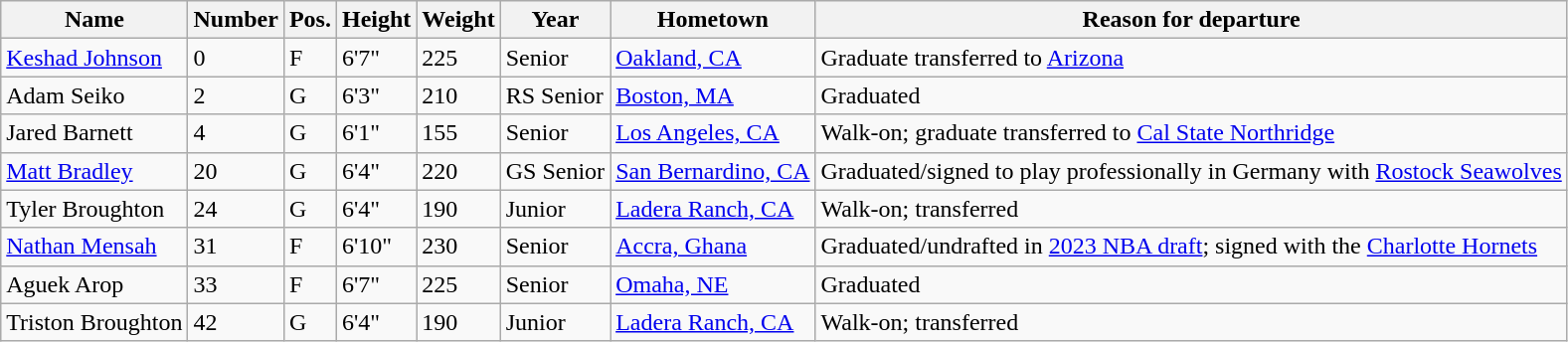<table class="wikitable sortable" border="1">
<tr>
<th>Name</th>
<th>Number</th>
<th>Pos.</th>
<th>Height</th>
<th>Weight</th>
<th>Year</th>
<th>Hometown</th>
<th class="unsortable">Reason for departure</th>
</tr>
<tr>
<td><a href='#'>Keshad Johnson</a></td>
<td>0</td>
<td>F</td>
<td>6'7"</td>
<td>225</td>
<td>Senior</td>
<td><a href='#'>Oakland, CA</a></td>
<td>Graduate transferred to <a href='#'>Arizona</a></td>
</tr>
<tr>
<td>Adam Seiko</td>
<td>2</td>
<td>G</td>
<td>6'3"</td>
<td>210</td>
<td>RS Senior</td>
<td><a href='#'>Boston, MA</a></td>
<td>Graduated</td>
</tr>
<tr>
<td>Jared Barnett</td>
<td>4</td>
<td>G</td>
<td>6'1"</td>
<td>155</td>
<td>Senior</td>
<td><a href='#'>Los Angeles, CA</a></td>
<td>Walk-on; graduate transferred to <a href='#'>Cal State Northridge</a></td>
</tr>
<tr>
<td><a href='#'>Matt Bradley</a></td>
<td>20</td>
<td>G</td>
<td>6'4"</td>
<td>220</td>
<td>GS Senior</td>
<td><a href='#'>San Bernardino, CA</a></td>
<td>Graduated/signed to play professionally in Germany with <a href='#'>Rostock Seawolves</a></td>
</tr>
<tr>
<td>Tyler Broughton</td>
<td>24</td>
<td>G</td>
<td>6'4"</td>
<td>190</td>
<td>Junior</td>
<td><a href='#'>Ladera Ranch, CA</a></td>
<td>Walk-on; transferred</td>
</tr>
<tr>
<td><a href='#'>Nathan Mensah</a></td>
<td>31</td>
<td>F</td>
<td>6'10"</td>
<td>230</td>
<td>Senior</td>
<td><a href='#'>Accra, Ghana</a></td>
<td>Graduated/undrafted in <a href='#'>2023 NBA draft</a>; signed with the <a href='#'>Charlotte Hornets</a></td>
</tr>
<tr>
<td>Aguek Arop</td>
<td>33</td>
<td>F</td>
<td>6'7"</td>
<td>225</td>
<td>Senior</td>
<td><a href='#'>Omaha, NE</a></td>
<td>Graduated</td>
</tr>
<tr>
<td>Triston Broughton</td>
<td>42</td>
<td>G</td>
<td>6'4"</td>
<td>190</td>
<td>Junior</td>
<td><a href='#'>Ladera Ranch, CA</a></td>
<td>Walk-on; transferred</td>
</tr>
</table>
